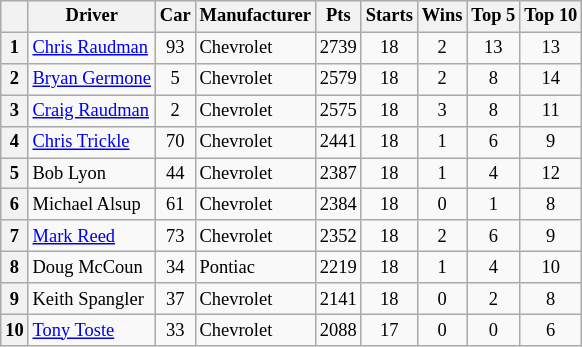<table class="wikitable" style="font-size:77%; text-align:center">
<tr valign="center">
<th valign="middle"></th>
<th valign="middle">Driver</th>
<th valign="middle">Car</th>
<th valign="middle">Manufacturer</th>
<th valign="middle">Pts</th>
<th valign="middle">Starts</th>
<th valign="middle">Wins</th>
<th valign="middle">Top 5</th>
<th valign="middle">Top 10</th>
</tr>
<tr>
<th>1</th>
<td align="left"><a href='#'>Chris Raudman</a></td>
<td>93</td>
<td align="left">Chevrolet</td>
<td>2739</td>
<td>18</td>
<td>2</td>
<td>13</td>
<td>13</td>
</tr>
<tr>
<th>2</th>
<td align="left"><a href='#'>Bryan Germone</a></td>
<td>5</td>
<td align="left">Chevrolet</td>
<td>2579</td>
<td>18</td>
<td>2</td>
<td>8</td>
<td>14</td>
</tr>
<tr>
<th>3</th>
<td align="left"><a href='#'>Craig Raudman</a></td>
<td>2</td>
<td align="left">Chevrolet</td>
<td>2575</td>
<td>18</td>
<td>3</td>
<td>8</td>
<td>11</td>
</tr>
<tr>
<th>4</th>
<td align="left"><a href='#'>Chris Trickle</a></td>
<td>70</td>
<td align="left">Chevrolet</td>
<td>2441</td>
<td>18</td>
<td>1</td>
<td>6</td>
<td>9</td>
</tr>
<tr>
<th>5</th>
<td align="left">Bob Lyon</td>
<td>44</td>
<td align="left">Chevrolet</td>
<td>2387</td>
<td>18</td>
<td>1</td>
<td>4</td>
<td>12</td>
</tr>
<tr>
<th>6</th>
<td align="left">Michael Alsup</td>
<td>61</td>
<td align="left">Chevrolet</td>
<td>2384</td>
<td>18</td>
<td>0</td>
<td>1</td>
<td>8</td>
</tr>
<tr>
<th>7</th>
<td align="left"><a href='#'>Mark Reed</a></td>
<td>73</td>
<td align="left">Chevrolet</td>
<td>2352</td>
<td>18</td>
<td>2</td>
<td>6</td>
<td>9</td>
</tr>
<tr>
<th>8</th>
<td align="left">Doug McCoun</td>
<td>34</td>
<td align="left">Pontiac</td>
<td>2219</td>
<td>18</td>
<td>1</td>
<td>4</td>
<td>10</td>
</tr>
<tr>
<th>9</th>
<td align="left">Keith Spangler</td>
<td>37</td>
<td align="left">Chevrolet</td>
<td>2141</td>
<td>18</td>
<td>0</td>
<td>2</td>
<td>8</td>
</tr>
<tr>
<th>10</th>
<td align="left"><a href='#'>Tony Toste</a></td>
<td>33</td>
<td align="left">Chevrolet</td>
<td>2088</td>
<td>17</td>
<td>0</td>
<td>0</td>
<td>6</td>
</tr>
</table>
